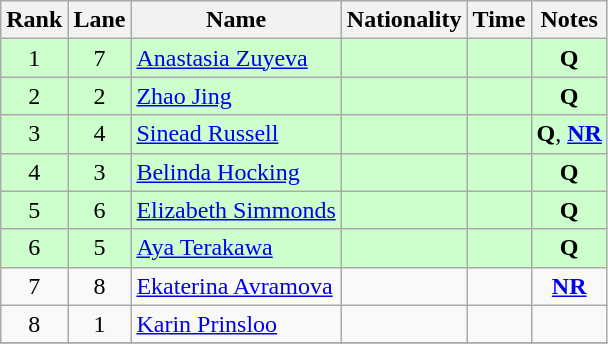<table class="wikitable sortable" style="text-align:center">
<tr>
<th>Rank</th>
<th>Lane</th>
<th>Name</th>
<th>Nationality</th>
<th>Time</th>
<th>Notes</th>
</tr>
<tr bgcolor=ccffcc>
<td>1</td>
<td>7</td>
<td align=left><a href='#'>Anastasia Zuyeva</a></td>
<td align=left></td>
<td></td>
<td><strong>Q</strong></td>
</tr>
<tr bgcolor=ccffcc>
<td>2</td>
<td>2</td>
<td align=left><a href='#'>Zhao Jing</a></td>
<td align=left></td>
<td></td>
<td><strong>Q</strong></td>
</tr>
<tr bgcolor=ccffcc>
<td>3</td>
<td>4</td>
<td align=left><a href='#'>Sinead Russell</a></td>
<td align=left></td>
<td></td>
<td><strong>Q</strong>, <strong><a href='#'>NR</a></strong></td>
</tr>
<tr bgcolor=ccffcc>
<td>4</td>
<td>3</td>
<td align=left><a href='#'>Belinda Hocking</a></td>
<td align=left></td>
<td></td>
<td><strong>Q</strong></td>
</tr>
<tr bgcolor=ccffcc>
<td>5</td>
<td>6</td>
<td align=left><a href='#'>Elizabeth Simmonds</a></td>
<td align=left></td>
<td></td>
<td><strong>Q</strong></td>
</tr>
<tr bgcolor=ccffcc>
<td>6</td>
<td>5</td>
<td align=left><a href='#'>Aya Terakawa</a></td>
<td align=left></td>
<td></td>
<td><strong>Q</strong></td>
</tr>
<tr>
<td>7</td>
<td>8</td>
<td align=left><a href='#'>Ekaterina Avramova</a></td>
<td align=left></td>
<td></td>
<td><strong><a href='#'>NR</a></strong></td>
</tr>
<tr>
<td>8</td>
<td>1</td>
<td align=left><a href='#'>Karin Prinsloo</a></td>
<td align=left></td>
<td></td>
<td></td>
</tr>
<tr>
</tr>
</table>
